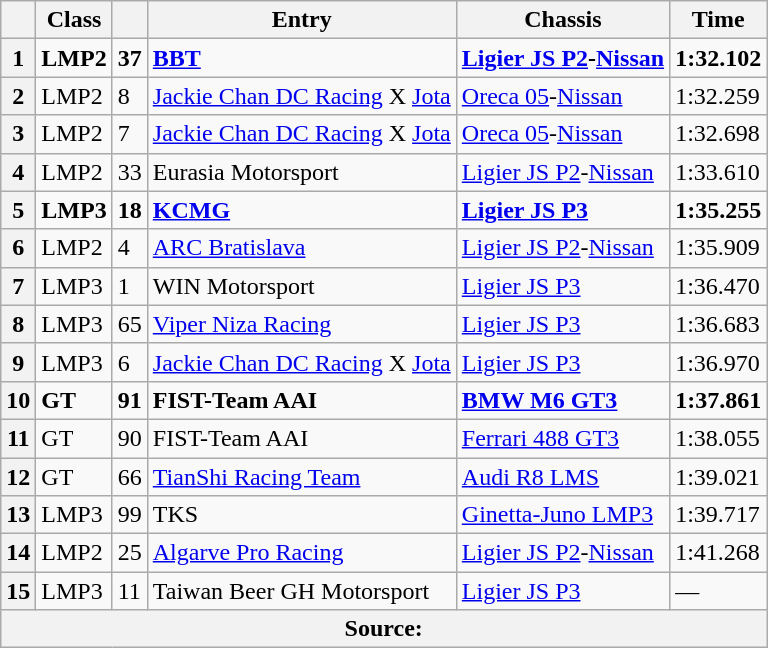<table class="wikitable">
<tr>
<th></th>
<th>Class</th>
<th></th>
<th>Entry</th>
<th>Chassis</th>
<th>Time</th>
</tr>
<tr>
<th>1</th>
<td><strong>LMP2</strong></td>
<td><strong>37</strong></td>
<td><strong> <a href='#'>BBT</a></strong></td>
<td><strong><a href='#'>Ligier JS P2</a>-<a href='#'>Nissan</a></strong></td>
<td><strong>1:32.102</strong></td>
</tr>
<tr>
<th>2</th>
<td>LMP2</td>
<td>8</td>
<td> <a href='#'>Jackie Chan DC Racing</a> X <a href='#'>Jota</a></td>
<td><a href='#'>Oreca 05</a>-<a href='#'>Nissan</a></td>
<td>1:32.259</td>
</tr>
<tr>
<th>3</th>
<td>LMP2</td>
<td>7</td>
<td> <a href='#'>Jackie Chan DC Racing</a> X <a href='#'>Jota</a></td>
<td><a href='#'>Oreca 05</a>-<a href='#'>Nissan</a></td>
<td>1:32.698</td>
</tr>
<tr>
<th>4</th>
<td>LMP2</td>
<td>33</td>
<td> Eurasia Motorsport</td>
<td><a href='#'>Ligier JS P2</a>-<a href='#'>Nissan</a></td>
<td>1:33.610</td>
</tr>
<tr>
<th>5</th>
<td><strong>LMP3</strong></td>
<td><strong>18</strong></td>
<td><strong> <a href='#'>KCMG</a></strong></td>
<td><strong><a href='#'>Ligier JS P3</a></strong></td>
<td><strong>1:35.255</strong></td>
</tr>
<tr>
<th>6</th>
<td>LMP2</td>
<td>4</td>
<td> <a href='#'>ARC Bratislava</a></td>
<td><a href='#'>Ligier JS P2</a>-<a href='#'>Nissan</a></td>
<td>1:35.909</td>
</tr>
<tr>
<th>7</th>
<td>LMP3</td>
<td>1</td>
<td> WIN Motorsport</td>
<td><a href='#'>Ligier JS P3</a></td>
<td>1:36.470</td>
</tr>
<tr>
<th>8</th>
<td>LMP3</td>
<td>65</td>
<td> <a href='#'>Viper Niza Racing</a></td>
<td><a href='#'>Ligier JS P3</a></td>
<td>1:36.683</td>
</tr>
<tr>
<th>9</th>
<td>LMP3</td>
<td>6</td>
<td> <a href='#'>Jackie Chan DC Racing</a> X <a href='#'>Jota</a></td>
<td><a href='#'>Ligier JS P3</a></td>
<td>1:36.970</td>
</tr>
<tr>
<th>10</th>
<td><strong>GT</strong></td>
<td><strong>91</strong></td>
<td><strong> FIST-Team AAI</strong></td>
<td><a href='#'><strong>BMW M6 GT3</strong></a></td>
<td><strong>1:37.861</strong></td>
</tr>
<tr>
<th>11</th>
<td>GT</td>
<td>90</td>
<td> FIST-Team AAI</td>
<td><a href='#'>Ferrari 488 GT3</a></td>
<td>1:38.055</td>
</tr>
<tr>
<th>12</th>
<td>GT</td>
<td>66</td>
<td> <a href='#'>TianShi Racing Team</a></td>
<td><a href='#'>Audi R8 LMS</a></td>
<td>1:39.021</td>
</tr>
<tr>
<th>13</th>
<td>LMP3</td>
<td>99</td>
<td> TKS</td>
<td><a href='#'>Ginetta-Juno LMP3</a></td>
<td>1:39.717</td>
</tr>
<tr>
<th>14</th>
<td>LMP2</td>
<td>25</td>
<td> <a href='#'>Algarve Pro Racing</a></td>
<td><a href='#'>Ligier JS P2</a>-<a href='#'>Nissan</a></td>
<td>1:41.268</td>
</tr>
<tr>
<th>15</th>
<td>LMP3</td>
<td>11</td>
<td> Taiwan Beer GH Motorsport</td>
<td><a href='#'>Ligier JS P3</a></td>
<td>—</td>
</tr>
<tr>
<th colspan="6">Source:</th>
</tr>
</table>
